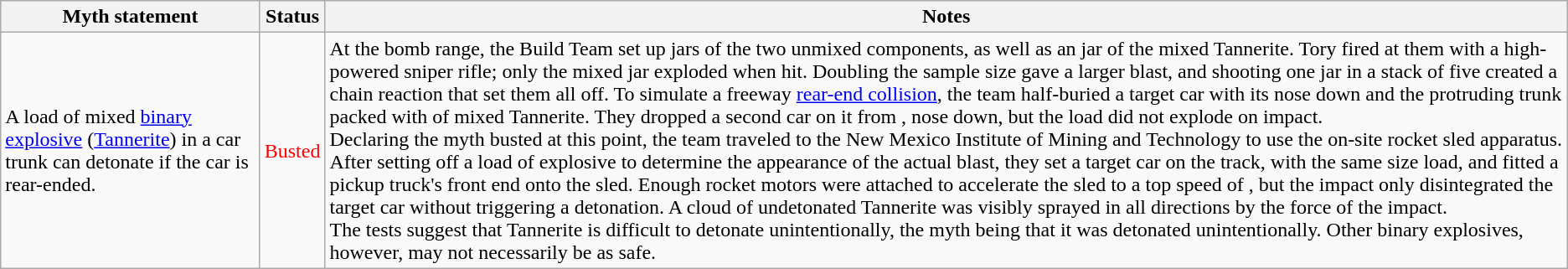<table class="wikitable plainrowheaders">
<tr>
<th>Myth statement</th>
<th>Status</th>
<th>Notes</th>
</tr>
<tr>
<td>A load of mixed <a href='#'>binary explosive</a> (<a href='#'>Tannerite</a>) in a car trunk can detonate if the car is rear-ended.</td>
<td style="color:red">Busted</td>
<td>At the bomb range, the Build Team set up jars of the two unmixed components, as well as an  jar of the mixed Tannerite. Tory fired at them with a high-powered sniper rifle; only the mixed jar exploded when hit. Doubling the sample size gave a larger blast, and shooting one jar in a stack of five created a chain reaction that set them all off. To simulate a freeway <a href='#'>rear-end collision</a>, the team half-buried a target car with its nose down and the protruding trunk packed with  of mixed Tannerite. They dropped a second car on it from , nose down, but the load did not explode on impact.<br>Declaring the myth busted at this point, the team traveled to the New Mexico Institute of Mining and Technology to use the on-site rocket sled apparatus. After setting off a  load of explosive to determine the appearance of the actual blast, they set a target car on the track, with the same size load, and fitted a pickup truck's front end onto the sled. Enough rocket motors were attached to accelerate the sled to a top speed of , but the impact only disintegrated the target car without triggering a detonation. A cloud of undetonated Tannerite was visibly sprayed in all directions by the force of the impact.<br>The tests suggest that Tannerite is difficult to detonate unintentionally, the myth being that it was detonated unintentionally.  Other binary explosives, however, may not necessarily be as safe.</td>
</tr>
</table>
